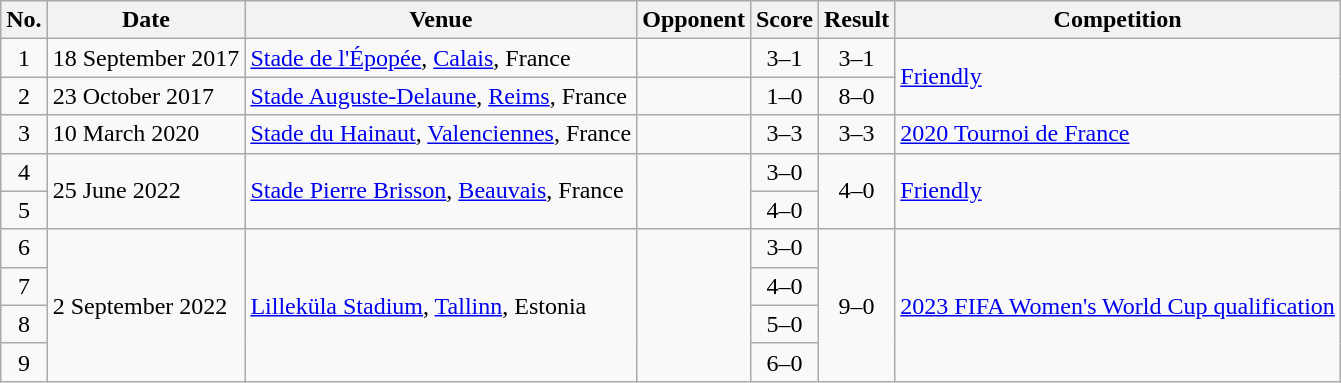<table class="wikitable sortable">
<tr>
<th scope="col">No.</th>
<th scope="col">Date</th>
<th scope="col">Venue</th>
<th scope="col">Opponent</th>
<th scope="col">Score</th>
<th scope="col">Result</th>
<th scope="col">Competition</th>
</tr>
<tr>
<td align="center">1</td>
<td>18 September 2017</td>
<td><a href='#'>Stade de l'Épopée</a>, <a href='#'>Calais</a>, France</td>
<td></td>
<td align="center">3–1</td>
<td align="center">3–1</td>
<td rowspan="2"><a href='#'>Friendly</a></td>
</tr>
<tr>
<td align="center">2</td>
<td>23 October 2017</td>
<td><a href='#'>Stade Auguste-Delaune</a>, <a href='#'>Reims</a>, France</td>
<td></td>
<td align="center">1–0</td>
<td align="center">8–0</td>
</tr>
<tr>
<td align="center">3</td>
<td>10 March 2020</td>
<td><a href='#'>Stade du Hainaut</a>, <a href='#'>Valenciennes</a>, France</td>
<td></td>
<td align="center">3–3</td>
<td align="center">3–3</td>
<td><a href='#'>2020 Tournoi de France</a></td>
</tr>
<tr>
<td align="center">4</td>
<td rowspan="2">25 June 2022</td>
<td rowspan="2"><a href='#'>Stade Pierre Brisson</a>, <a href='#'>Beauvais</a>, France</td>
<td rowspan="2"></td>
<td align="center">3–0</td>
<td rowspan="2" style="text-align:center">4–0</td>
<td rowspan="2"><a href='#'>Friendly</a></td>
</tr>
<tr>
<td align="center">5</td>
<td align="center">4–0</td>
</tr>
<tr>
<td align="center">6</td>
<td rowspan="4">2 September 2022</td>
<td rowspan="4"><a href='#'>Lilleküla Stadium</a>, <a href='#'>Tallinn</a>, Estonia</td>
<td rowspan="4"></td>
<td align="center">3–0</td>
<td rowspan="4" style="text-align:center">9–0</td>
<td rowspan="4"><a href='#'>2023 FIFA Women's World Cup qualification</a></td>
</tr>
<tr>
<td align="center">7</td>
<td align="center">4–0</td>
</tr>
<tr>
<td align="center">8</td>
<td align="center">5–0</td>
</tr>
<tr>
<td align="center">9</td>
<td align="center">6–0</td>
</tr>
</table>
